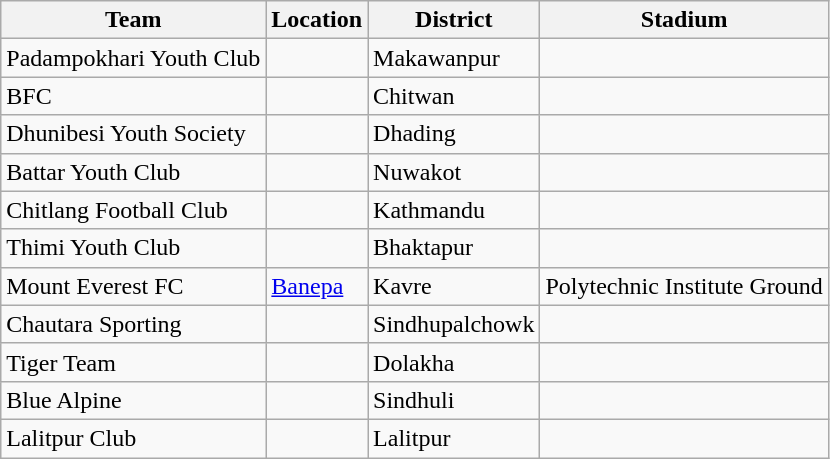<table class="wikitable sortable">
<tr>
<th>Team</th>
<th>Location</th>
<th>District</th>
<th>Stadium</th>
</tr>
<tr>
<td>Padampokhari Youth Club</td>
<td></td>
<td>Makawanpur</td>
<td></td>
</tr>
<tr>
<td>BFC</td>
<td></td>
<td>Chitwan</td>
<td></td>
</tr>
<tr>
<td>Dhunibesi Youth Society</td>
<td></td>
<td>Dhading</td>
<td></td>
</tr>
<tr>
<td>Battar Youth Club</td>
<td></td>
<td>Nuwakot</td>
<td></td>
</tr>
<tr>
<td>Chitlang Football Club</td>
<td></td>
<td>Kathmandu</td>
<td></td>
</tr>
<tr>
<td>Thimi Youth Club</td>
<td></td>
<td>Bhaktapur</td>
<td></td>
</tr>
<tr>
<td>Mount Everest FC</td>
<td><a href='#'>Banepa</a></td>
<td>Kavre</td>
<td>Polytechnic Institute Ground</td>
</tr>
<tr>
<td>Chautara Sporting</td>
<td></td>
<td>Sindhupalchowk</td>
<td></td>
</tr>
<tr>
<td>Tiger Team</td>
<td></td>
<td>Dolakha</td>
<td></td>
</tr>
<tr>
<td>Blue Alpine</td>
<td></td>
<td>Sindhuli</td>
<td></td>
</tr>
<tr>
<td>Lalitpur Club</td>
<td></td>
<td>Lalitpur</td>
<td></td>
</tr>
</table>
